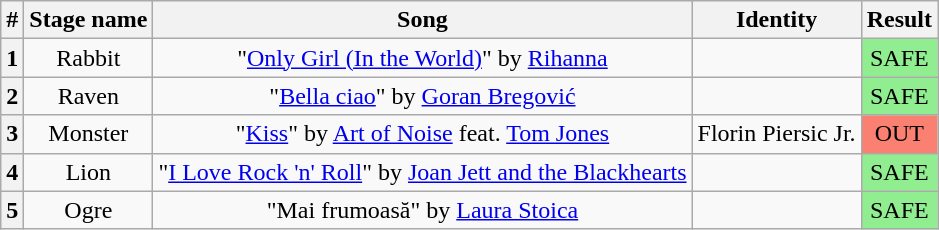<table class="wikitable plainrowheaders" style="text-align: center;">
<tr>
<th>#</th>
<th>Stage name</th>
<th>Song</th>
<th>Identity</th>
<th>Result</th>
</tr>
<tr>
<th>1</th>
<td>Rabbit</td>
<td>"<a href='#'>Only Girl (In the World)</a>" by <a href='#'>Rihanna</a></td>
<td></td>
<td bgcolor=lightgreen>SAFE</td>
</tr>
<tr>
<th>2</th>
<td>Raven</td>
<td>"<a href='#'>Bella ciao</a>" by <a href='#'>Goran Bregović</a></td>
<td></td>
<td bgcolor=lightgreen>SAFE</td>
</tr>
<tr>
<th>3</th>
<td>Monster</td>
<td>"<a href='#'>Kiss</a>" by <a href='#'>Art of Noise</a> feat. <a href='#'>Tom Jones</a></td>
<td>Florin Piersic Jr.</td>
<td bgcolor=salmon>OUT</td>
</tr>
<tr>
<th>4</th>
<td>Lion</td>
<td>"<a href='#'>I Love Rock 'n' Roll</a>" by <a href='#'>Joan Jett and the Blackhearts</a></td>
<td></td>
<td bgcolor=lightgreen>SAFE</td>
</tr>
<tr>
<th>5</th>
<td>Ogre</td>
<td>"Mai frumoasă" by <a href='#'>Laura Stoica</a></td>
<td></td>
<td bgcolor=lightgreen>SAFE</td>
</tr>
</table>
